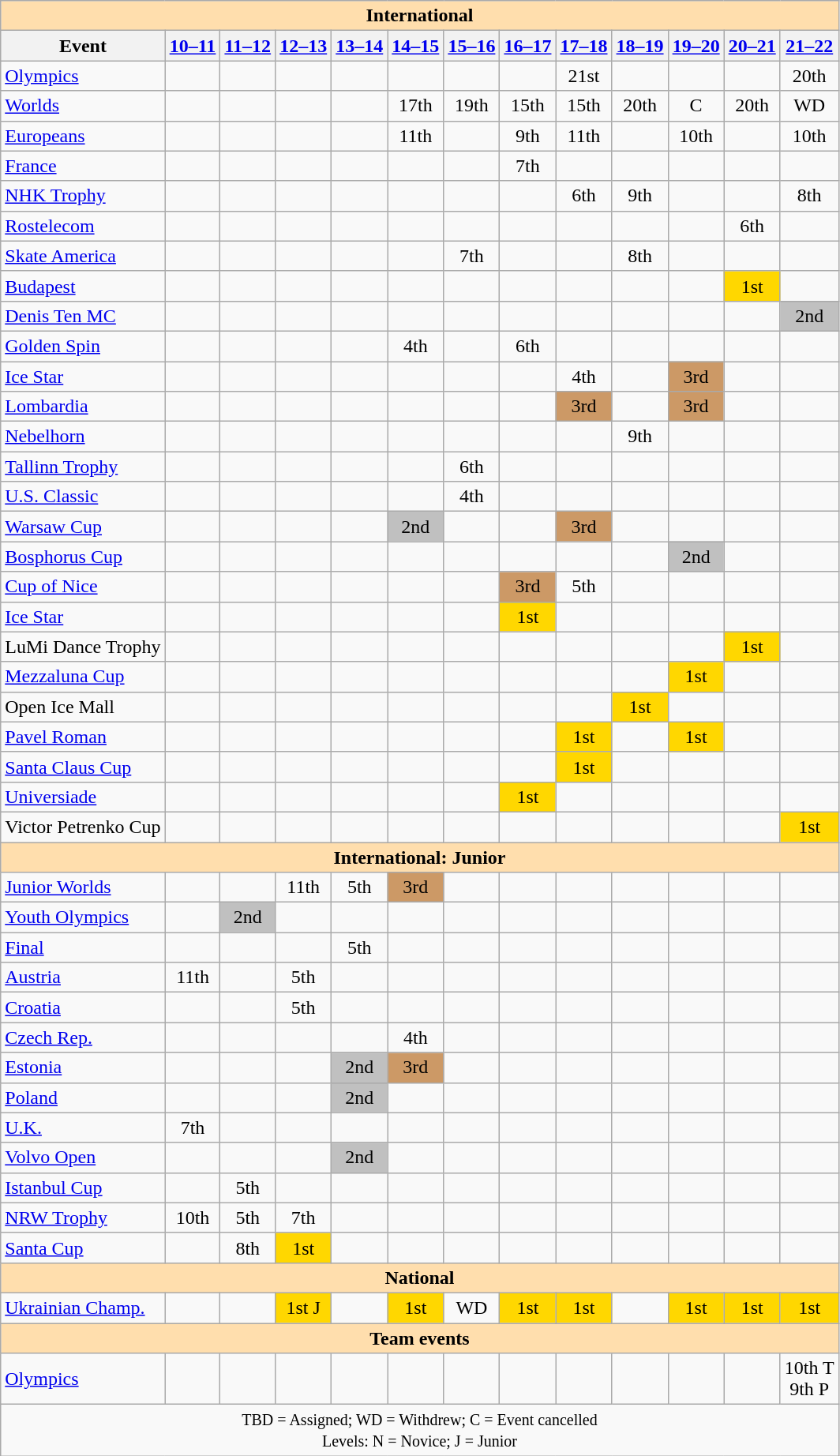<table class="wikitable" style="text-align:center">
<tr>
<th colspan="13" style="background-color: #ffdead; " align="center">International</th>
</tr>
<tr>
<th>Event</th>
<th><a href='#'>10–11</a></th>
<th><a href='#'>11–12</a></th>
<th><a href='#'>12–13</a></th>
<th><a href='#'>13–14</a></th>
<th><a href='#'>14–15</a></th>
<th><a href='#'>15–16</a></th>
<th><a href='#'>16–17</a></th>
<th><a href='#'>17–18</a></th>
<th><a href='#'>18–19</a></th>
<th><a href='#'>19–20</a></th>
<th><a href='#'>20–21</a></th>
<th><a href='#'>21–22</a></th>
</tr>
<tr>
<td align=left><a href='#'>Olympics</a></td>
<td></td>
<td></td>
<td></td>
<td></td>
<td></td>
<td></td>
<td></td>
<td>21st</td>
<td></td>
<td></td>
<td></td>
<td>20th</td>
</tr>
<tr>
<td align=left><a href='#'>Worlds</a></td>
<td></td>
<td></td>
<td></td>
<td></td>
<td>17th</td>
<td>19th</td>
<td>15th</td>
<td>15th</td>
<td>20th</td>
<td>C</td>
<td>20th</td>
<td>WD</td>
</tr>
<tr>
<td align=left><a href='#'>Europeans</a></td>
<td></td>
<td></td>
<td></td>
<td></td>
<td>11th</td>
<td></td>
<td>9th</td>
<td>11th</td>
<td></td>
<td>10th</td>
<td></td>
<td>10th</td>
</tr>
<tr>
<td align=left> <a href='#'>France</a></td>
<td></td>
<td></td>
<td></td>
<td></td>
<td></td>
<td></td>
<td>7th</td>
<td></td>
<td></td>
<td></td>
<td></td>
<td></td>
</tr>
<tr>
<td align=left> <a href='#'>NHK Trophy</a></td>
<td></td>
<td></td>
<td></td>
<td></td>
<td></td>
<td></td>
<td></td>
<td>6th</td>
<td>9th</td>
<td></td>
<td></td>
<td>8th</td>
</tr>
<tr>
<td align=left> <a href='#'>Rostelecom</a></td>
<td></td>
<td></td>
<td></td>
<td></td>
<td></td>
<td></td>
<td></td>
<td></td>
<td></td>
<td></td>
<td>6th</td>
<td></td>
</tr>
<tr>
<td align=left> <a href='#'>Skate America</a></td>
<td></td>
<td></td>
<td></td>
<td></td>
<td></td>
<td>7th</td>
<td></td>
<td></td>
<td>8th</td>
<td></td>
<td></td>
<td></td>
</tr>
<tr>
<td align=left> <a href='#'>Budapest</a></td>
<td></td>
<td></td>
<td></td>
<td></td>
<td></td>
<td></td>
<td></td>
<td></td>
<td></td>
<td></td>
<td bgcolor=gold>1st</td>
<td></td>
</tr>
<tr>
<td align=left> <a href='#'>Denis Ten MC</a></td>
<td></td>
<td></td>
<td></td>
<td></td>
<td></td>
<td></td>
<td></td>
<td></td>
<td></td>
<td></td>
<td></td>
<td bgcolor=silver>2nd</td>
</tr>
<tr>
<td align=left> <a href='#'>Golden Spin</a></td>
<td></td>
<td></td>
<td></td>
<td></td>
<td>4th</td>
<td></td>
<td>6th</td>
<td></td>
<td></td>
<td></td>
<td></td>
<td></td>
</tr>
<tr>
<td align=left> <a href='#'>Ice Star</a></td>
<td></td>
<td></td>
<td></td>
<td></td>
<td></td>
<td></td>
<td></td>
<td>4th</td>
<td></td>
<td bgcolor=cc9966>3rd</td>
<td></td>
<td></td>
</tr>
<tr>
<td align=left> <a href='#'>Lombardia</a></td>
<td></td>
<td></td>
<td></td>
<td></td>
<td></td>
<td></td>
<td></td>
<td bgcolor=cc9966>3rd</td>
<td></td>
<td bgcolor=cc9966>3rd</td>
<td></td>
<td></td>
</tr>
<tr>
<td align=left> <a href='#'>Nebelhorn</a></td>
<td></td>
<td></td>
<td></td>
<td></td>
<td></td>
<td></td>
<td></td>
<td></td>
<td>9th</td>
<td></td>
<td></td>
<td></td>
</tr>
<tr>
<td align=left> <a href='#'>Tallinn Trophy</a></td>
<td></td>
<td></td>
<td></td>
<td></td>
<td></td>
<td>6th</td>
<td></td>
<td></td>
<td></td>
<td></td>
<td></td>
<td></td>
</tr>
<tr>
<td align=left> <a href='#'>U.S. Classic</a></td>
<td></td>
<td></td>
<td></td>
<td></td>
<td></td>
<td>4th</td>
<td></td>
<td></td>
<td></td>
<td></td>
<td></td>
<td></td>
</tr>
<tr>
<td align=left> <a href='#'>Warsaw Cup</a></td>
<td></td>
<td></td>
<td></td>
<td></td>
<td bgcolor=silver>2nd</td>
<td></td>
<td></td>
<td bgcolor=cc9966>3rd</td>
<td></td>
<td></td>
<td></td>
<td></td>
</tr>
<tr>
<td align=left><a href='#'>Bosphorus Cup</a></td>
<td></td>
<td></td>
<td></td>
<td></td>
<td></td>
<td></td>
<td></td>
<td></td>
<td></td>
<td bgcolor=silver>2nd</td>
<td></td>
<td></td>
</tr>
<tr>
<td align=left><a href='#'>Cup of Nice</a></td>
<td></td>
<td></td>
<td></td>
<td></td>
<td></td>
<td></td>
<td bgcolor=cc9966>3rd</td>
<td>5th</td>
<td></td>
<td></td>
<td></td>
<td></td>
</tr>
<tr>
<td align=left><a href='#'>Ice Star</a></td>
<td></td>
<td></td>
<td></td>
<td></td>
<td></td>
<td></td>
<td bgcolor=gold>1st</td>
<td></td>
<td></td>
<td></td>
<td></td>
<td></td>
</tr>
<tr>
<td align=left>LuMi Dance Trophy</td>
<td></td>
<td></td>
<td></td>
<td></td>
<td></td>
<td></td>
<td></td>
<td></td>
<td></td>
<td></td>
<td bgcolor=gold>1st</td>
<td></td>
</tr>
<tr>
<td align=left><a href='#'>Mezzaluna Cup</a></td>
<td></td>
<td></td>
<td></td>
<td></td>
<td></td>
<td></td>
<td></td>
<td></td>
<td></td>
<td bgcolor=gold>1st</td>
<td></td>
<td></td>
</tr>
<tr>
<td align=left>Open Ice Mall</td>
<td></td>
<td></td>
<td></td>
<td></td>
<td></td>
<td></td>
<td></td>
<td></td>
<td bgcolor=gold>1st</td>
<td></td>
<td></td>
<td></td>
</tr>
<tr>
<td align=left><a href='#'>Pavel Roman</a></td>
<td></td>
<td></td>
<td></td>
<td></td>
<td></td>
<td></td>
<td></td>
<td bgcolor=gold>1st</td>
<td></td>
<td bgcolor=gold>1st</td>
<td></td>
<td></td>
</tr>
<tr>
<td align=left><a href='#'>Santa Claus Cup</a></td>
<td></td>
<td></td>
<td></td>
<td></td>
<td></td>
<td></td>
<td></td>
<td bgcolor=gold>1st</td>
<td></td>
<td></td>
<td></td>
<td></td>
</tr>
<tr>
<td align=left><a href='#'>Universiade</a></td>
<td></td>
<td></td>
<td></td>
<td></td>
<td></td>
<td></td>
<td bgcolor=gold>1st</td>
<td></td>
<td></td>
<td></td>
<td></td>
<td></td>
</tr>
<tr>
<td align=left>Victor Petrenko Cup</td>
<td></td>
<td></td>
<td></td>
<td></td>
<td></td>
<td></td>
<td></td>
<td></td>
<td></td>
<td></td>
<td></td>
<td bgcolor=gold>1st</td>
</tr>
<tr>
<th colspan="13" style="background-color: #ffdead; " align="center">International: Junior</th>
</tr>
<tr>
<td align=left><a href='#'>Junior Worlds</a></td>
<td></td>
<td></td>
<td>11th</td>
<td>5th</td>
<td bgcolor=cc9966>3rd</td>
<td></td>
<td></td>
<td></td>
<td></td>
<td></td>
<td></td>
<td></td>
</tr>
<tr>
<td align=left><a href='#'>Youth Olympics</a></td>
<td></td>
<td bgcolor=silver>2nd</td>
<td></td>
<td></td>
<td></td>
<td></td>
<td></td>
<td></td>
<td></td>
<td></td>
<td></td>
<td></td>
</tr>
<tr>
<td align=left> <a href='#'>Final</a></td>
<td></td>
<td></td>
<td></td>
<td>5th</td>
<td></td>
<td></td>
<td></td>
<td></td>
<td></td>
<td></td>
<td></td>
<td></td>
</tr>
<tr>
<td align=left> <a href='#'>Austria</a></td>
<td>11th</td>
<td></td>
<td>5th</td>
<td></td>
<td></td>
<td></td>
<td></td>
<td></td>
<td></td>
<td></td>
<td></td>
<td></td>
</tr>
<tr>
<td align=left> <a href='#'>Croatia</a></td>
<td></td>
<td></td>
<td>5th</td>
<td></td>
<td></td>
<td></td>
<td></td>
<td></td>
<td></td>
<td></td>
<td></td>
<td></td>
</tr>
<tr>
<td align=left> <a href='#'>Czech Rep.</a></td>
<td></td>
<td></td>
<td></td>
<td></td>
<td>4th</td>
<td></td>
<td></td>
<td></td>
<td></td>
<td></td>
<td></td>
<td></td>
</tr>
<tr>
<td align=left> <a href='#'>Estonia</a></td>
<td></td>
<td></td>
<td></td>
<td bgcolor=silver>2nd</td>
<td bgcolor=cc9966>3rd</td>
<td></td>
<td></td>
<td></td>
<td></td>
<td></td>
<td></td>
<td></td>
</tr>
<tr>
<td align=left> <a href='#'>Poland</a></td>
<td></td>
<td></td>
<td></td>
<td bgcolor=silver>2nd</td>
<td></td>
<td></td>
<td></td>
<td></td>
<td></td>
<td></td>
<td></td>
<td></td>
</tr>
<tr>
<td align=left> <a href='#'>U.K.</a></td>
<td>7th</td>
<td></td>
<td></td>
<td></td>
<td></td>
<td></td>
<td></td>
<td></td>
<td></td>
<td></td>
<td></td>
<td></td>
</tr>
<tr>
<td align=left><a href='#'>Volvo Open</a></td>
<td></td>
<td></td>
<td></td>
<td bgcolor=silver>2nd</td>
<td></td>
<td></td>
<td></td>
<td></td>
<td></td>
<td></td>
<td></td>
<td></td>
</tr>
<tr>
<td align=left><a href='#'>Istanbul Cup</a></td>
<td></td>
<td>5th</td>
<td></td>
<td></td>
<td></td>
<td></td>
<td></td>
<td></td>
<td></td>
<td></td>
<td></td>
<td></td>
</tr>
<tr>
<td align=left><a href='#'>NRW Trophy</a></td>
<td>10th</td>
<td>5th</td>
<td>7th</td>
<td></td>
<td></td>
<td></td>
<td></td>
<td></td>
<td></td>
<td></td>
<td></td>
<td></td>
</tr>
<tr>
<td align=left><a href='#'>Santa Cup</a></td>
<td></td>
<td>8th</td>
<td bgcolor=gold>1st</td>
<td></td>
<td></td>
<td></td>
<td></td>
<td></td>
<td></td>
<td></td>
<td></td>
<td></td>
</tr>
<tr>
<th colspan="13" style="background-color: #ffdead; " align="center">National</th>
</tr>
<tr>
<td align=left><a href='#'>Ukrainian Champ.</a></td>
<td></td>
<td></td>
<td bgcolor=gold>1st J</td>
<td></td>
<td bgcolor=gold>1st</td>
<td>WD</td>
<td bgcolor=gold>1st</td>
<td bgcolor=gold>1st</td>
<td></td>
<td bgcolor=gold>1st</td>
<td bgcolor=gold>1st</td>
<td bgcolor=gold>1st</td>
</tr>
<tr>
<th colspan="13" style="background-color: #ffdead; " align="center">Team events</th>
</tr>
<tr>
<td align=left><a href='#'>Olympics</a></td>
<td></td>
<td></td>
<td></td>
<td></td>
<td></td>
<td></td>
<td></td>
<td></td>
<td></td>
<td></td>
<td></td>
<td>10th T <br> 9th P</td>
</tr>
<tr>
<td colspan="13" align="center"><small> TBD = Assigned; WD = Withdrew; C = Event cancelled <br> Levels: N = Novice; J = Junior </small></td>
</tr>
</table>
